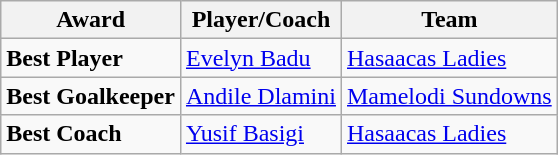<table class="wikitable">
<tr>
<th>Award</th>
<th>Player/Coach</th>
<th>Team</th>
</tr>
<tr>
<td><strong>Best Player</strong></td>
<td align="left"> <a href='#'>Evelyn Badu</a></td>
<td align="left"> <a href='#'>Hasaacas Ladies</a></td>
</tr>
<tr>
<td><strong>Best Goalkeeper</strong></td>
<td align="left"> <a href='#'>Andile Dlamini</a></td>
<td align="left"> <a href='#'>Mamelodi Sundowns</a></td>
</tr>
<tr>
<td><strong>Best Coach</strong></td>
<td align="left"> <a href='#'>Yusif Basigi</a></td>
<td align="left"> <a href='#'>Hasaacas Ladies</a></td>
</tr>
</table>
